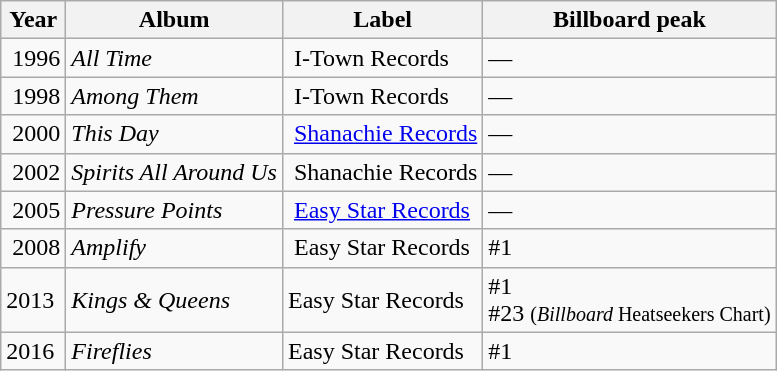<table class="wikitable">
<tr>
<th>Year</th>
<th>Album</th>
<th>Label</th>
<th>Billboard peak</th>
</tr>
<tr>
<td> 1996</td>
<td><em>All Time</em></td>
<td> I-Town Records</td>
<td>—</td>
</tr>
<tr>
<td> 1998</td>
<td><em>Among Them</em></td>
<td> I-Town Records</td>
<td>—</td>
</tr>
<tr>
<td> 2000</td>
<td><em>This Day</em></td>
<td> <a href='#'>Shanachie Records</a></td>
<td>—</td>
</tr>
<tr>
<td> 2002</td>
<td><em>Spirits All Around Us</em></td>
<td> Shanachie Records</td>
<td>—</td>
</tr>
<tr>
<td> 2005</td>
<td><em>Pressure Points</em></td>
<td> <a href='#'>Easy Star Records</a></td>
<td>—</td>
</tr>
<tr>
<td> 2008</td>
<td><em>Amplify</em></td>
<td> Easy Star Records</td>
<td>#1</td>
</tr>
<tr>
<td>2013</td>
<td><em>Kings & Queens</em></td>
<td>Easy Star Records</td>
<td>#1<br>#23 <small>(<em>Billboard</em> Heatseekers Chart)<br></small></td>
</tr>
<tr>
<td>2016</td>
<td><em>Fireflies</em></td>
<td>Easy Star Records</td>
<td>#1</td>
</tr>
</table>
